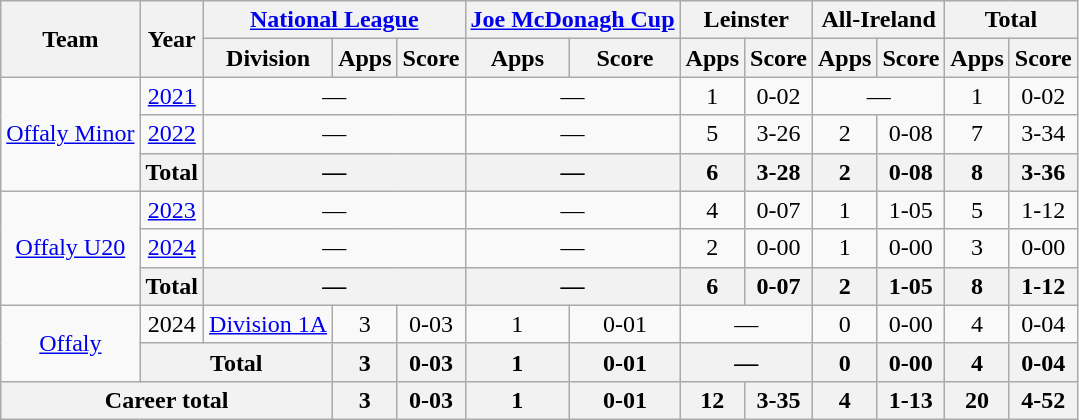<table class="wikitable" style="text-align:center">
<tr>
<th rowspan="2">Team</th>
<th rowspan="2">Year</th>
<th colspan="3"><a href='#'>National League</a></th>
<th colspan="2"><a href='#'>Joe McDonagh Cup</a></th>
<th colspan="2">Leinster</th>
<th colspan="2">All-Ireland</th>
<th colspan="2">Total</th>
</tr>
<tr>
<th>Division</th>
<th>Apps</th>
<th>Score</th>
<th>Apps</th>
<th>Score</th>
<th>Apps</th>
<th>Score</th>
<th>Apps</th>
<th>Score</th>
<th>Apps</th>
<th>Score</th>
</tr>
<tr>
<td rowspan="3"><a href='#'>Offaly Minor</a></td>
<td><a href='#'>2021</a></td>
<td colspan=3>—</td>
<td colspan=2>—</td>
<td>1</td>
<td>0-02</td>
<td colspan=2>—</td>
<td>1</td>
<td>0-02</td>
</tr>
<tr>
<td><a href='#'>2022</a></td>
<td colspan=3>—</td>
<td colspan=2>—</td>
<td>5</td>
<td>3-26</td>
<td>2</td>
<td>0-08</td>
<td>7</td>
<td>3-34</td>
</tr>
<tr>
<th>Total</th>
<th colspan=3>—</th>
<th colspan=2>—</th>
<th>6</th>
<th>3-28</th>
<th>2</th>
<th>0-08</th>
<th>8</th>
<th>3-36</th>
</tr>
<tr>
<td rowspan="3"><a href='#'>Offaly U20</a></td>
<td><a href='#'>2023</a></td>
<td colspan=3>—</td>
<td colspan=2>—</td>
<td>4</td>
<td>0-07</td>
<td>1</td>
<td>1-05</td>
<td>5</td>
<td>1-12</td>
</tr>
<tr>
<td><a href='#'>2024</a></td>
<td colspan=3>—</td>
<td colspan=2>—</td>
<td>2</td>
<td>0-00</td>
<td>1</td>
<td>0-00</td>
<td>3</td>
<td>0-00</td>
</tr>
<tr>
<th>Total</th>
<th colspan=3>—</th>
<th colspan=2>—</th>
<th>6</th>
<th>0-07</th>
<th>2</th>
<th>1-05</th>
<th>8</th>
<th>1-12</th>
</tr>
<tr>
<td rowspan="2"><a href='#'>Offaly</a></td>
<td>2024</td>
<td rowspan="1"><a href='#'>Division 1A</a></td>
<td>3</td>
<td>0-03</td>
<td>1</td>
<td>0-01</td>
<td colspan=2>—</td>
<td>0</td>
<td>0-00</td>
<td>4</td>
<td>0-04</td>
</tr>
<tr>
<th colspan="2">Total</th>
<th>3</th>
<th>0-03</th>
<th>1</th>
<th>0-01</th>
<th colspan=2>—</th>
<th>0</th>
<th>0-00</th>
<th>4</th>
<th>0-04</th>
</tr>
<tr>
<th colspan="3">Career total</th>
<th>3</th>
<th>0-03</th>
<th>1</th>
<th>0-01</th>
<th>12</th>
<th>3-35</th>
<th>4</th>
<th>1-13</th>
<th>20</th>
<th>4-52</th>
</tr>
</table>
